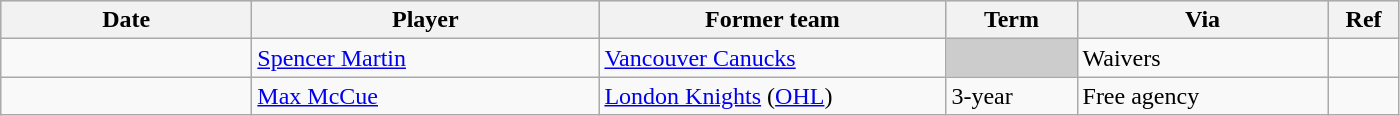<table class="wikitable">
<tr style="background:#ddd; text-align:center;">
<th style="width: 10em;">Date</th>
<th style="width: 14em;">Player</th>
<th style="width: 14em;">Former team</th>
<th style="width: 5em;">Term</th>
<th style="width: 10em;">Via</th>
<th style="width: 2.5em;">Ref</th>
</tr>
<tr>
<td></td>
<td><a href='#'>Spencer Martin</a></td>
<td><a href='#'>Vancouver Canucks</a></td>
<td style="background:#ccc;"></td>
<td>Waivers</td>
<td></td>
</tr>
<tr>
<td></td>
<td><a href='#'>Max McCue</a></td>
<td><a href='#'>London Knights</a> (<a href='#'>OHL</a>)</td>
<td>3-year</td>
<td>Free agency</td>
<td></td>
</tr>
</table>
